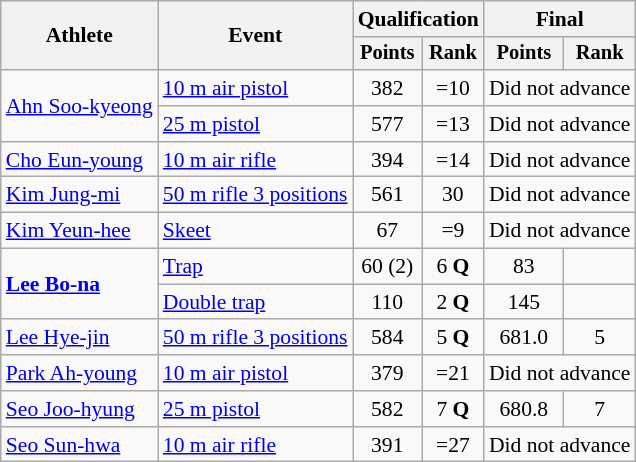<table class="wikitable" style="font-size:90%">
<tr>
<th rowspan="2">Athlete</th>
<th rowspan="2">Event</th>
<th colspan=2>Qualification</th>
<th colspan=2>Final</th>
</tr>
<tr style="font-size:95%">
<th>Points</th>
<th>Rank</th>
<th>Points</th>
<th>Rank</th>
</tr>
<tr align=center>
<td align=left rowspan=2><a href='#'>Ahn Soo-kyeong</a></td>
<td align=left><a href='#'>10 m air pistol</a></td>
<td>382</td>
<td>=10</td>
<td colspan=2>Did not advance</td>
</tr>
<tr align=center>
<td align=left><a href='#'>25 m pistol</a></td>
<td>577</td>
<td>=13</td>
<td colspan=2>Did not advance</td>
</tr>
<tr align=center>
<td align=left><a href='#'>Cho Eun-young</a></td>
<td align=left><a href='#'>10 m air rifle</a></td>
<td>394</td>
<td>=14</td>
<td colspan=2>Did not advance</td>
</tr>
<tr align=center>
<td align=left><a href='#'>Kim Jung-mi</a></td>
<td align=left><a href='#'>50 m rifle 3 positions</a></td>
<td>561</td>
<td>30</td>
<td colspan=2>Did not advance</td>
</tr>
<tr align=center>
<td align=left><a href='#'>Kim Yeun-hee</a></td>
<td align=left><a href='#'>Skeet</a></td>
<td>67</td>
<td>=9</td>
<td colspan=2>Did not advance</td>
</tr>
<tr align=center>
<td align=left rowspan=2><strong><a href='#'>Lee Bo-na</a></strong></td>
<td align=left><a href='#'>Trap</a></td>
<td>60 (2)</td>
<td>6 <strong>Q</strong></td>
<td>83</td>
<td></td>
</tr>
<tr align=center>
<td align=left><a href='#'>Double trap</a></td>
<td>110</td>
<td>2 <strong>Q</strong></td>
<td>145</td>
<td></td>
</tr>
<tr align=center>
<td align=left><a href='#'>Lee Hye-jin</a></td>
<td align=left><a href='#'>50 m rifle 3 positions</a></td>
<td>584</td>
<td>5 <strong>Q</strong></td>
<td>681.0</td>
<td>5</td>
</tr>
<tr align=center>
<td align=left><a href='#'>Park Ah-young</a></td>
<td align=left><a href='#'>10 m air pistol</a></td>
<td>379</td>
<td>=21</td>
<td colspan=2>Did not advance</td>
</tr>
<tr align=center>
<td align=left><a href='#'>Seo Joo-hyung</a></td>
<td align=left><a href='#'>25 m pistol</a></td>
<td>582</td>
<td>7 <strong>Q</strong></td>
<td>680.8</td>
<td>7</td>
</tr>
<tr align=center>
<td align=left><a href='#'>Seo Sun-hwa</a></td>
<td align=left><a href='#'>10 m air rifle</a></td>
<td>391</td>
<td>=27</td>
<td colspan=2>Did not advance</td>
</tr>
</table>
